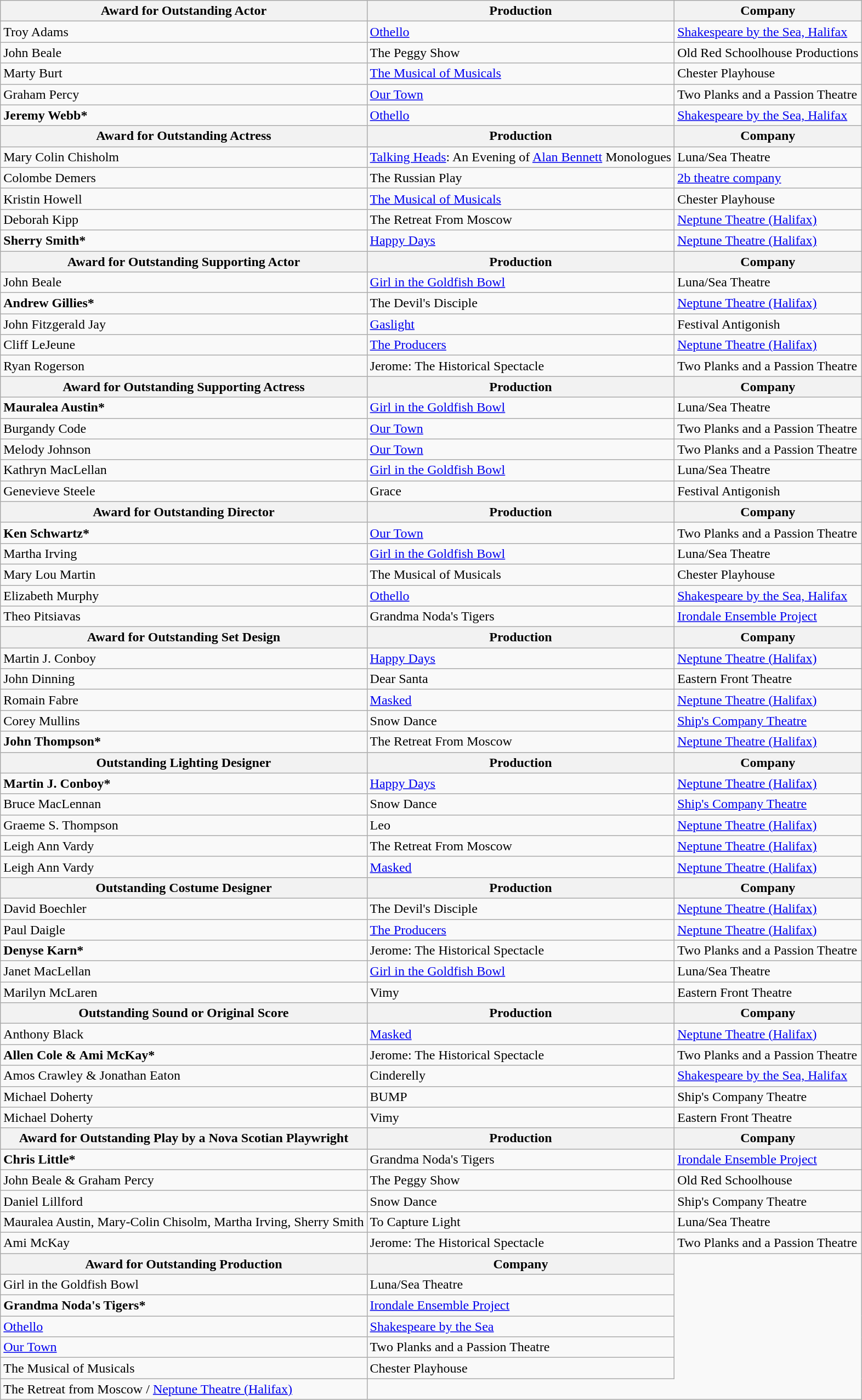<table class="wikitable">
<tr>
<th>Award for Outstanding Actor</th>
<th>Production</th>
<th>Company</th>
</tr>
<tr>
<td>Troy Adams</td>
<td><a href='#'>Othello</a></td>
<td><a href='#'>Shakespeare by the Sea, Halifax</a></td>
</tr>
<tr>
<td>John Beale</td>
<td>The Peggy Show</td>
<td>Old Red Schoolhouse Productions</td>
</tr>
<tr>
<td>Marty Burt</td>
<td><a href='#'>The Musical of Musicals</a></td>
<td>Chester Playhouse</td>
</tr>
<tr>
<td>Graham Percy</td>
<td><a href='#'>Our Town</a></td>
<td>Two Planks and a Passion Theatre</td>
</tr>
<tr>
<td><strong>Jeremy Webb*</strong></td>
<td><a href='#'>Othello</a></td>
<td><a href='#'>Shakespeare by the Sea, Halifax</a></td>
</tr>
<tr>
<th>Award for Outstanding Actress</th>
<th>Production</th>
<th>Company</th>
</tr>
<tr>
<td>Mary Colin Chisholm</td>
<td><a href='#'>Talking Heads</a>: An Evening of <a href='#'>Alan Bennett</a> Monologues</td>
<td>Luna/Sea Theatre</td>
</tr>
<tr>
<td>Colombe Demers</td>
<td>The Russian Play</td>
<td><a href='#'>2b theatre company</a></td>
</tr>
<tr>
<td>Kristin Howell</td>
<td><a href='#'>The Musical of Musicals</a></td>
<td>Chester Playhouse</td>
</tr>
<tr>
<td>Deborah Kipp</td>
<td>The Retreat From Moscow</td>
<td><a href='#'>Neptune Theatre (Halifax)</a></td>
</tr>
<tr>
<td><strong>Sherry Smith*</strong></td>
<td><a href='#'>Happy Days</a></td>
<td><a href='#'>Neptune Theatre (Halifax)</a></td>
</tr>
<tr>
<th>Award for Outstanding Supporting Actor</th>
<th>Production</th>
<th>Company</th>
</tr>
<tr>
<td>John Beale</td>
<td><a href='#'>Girl in the Goldfish Bowl</a></td>
<td>Luna/Sea Theatre</td>
</tr>
<tr>
<td><strong>Andrew Gillies*</strong></td>
<td>The Devil's Disciple</td>
<td><a href='#'>Neptune Theatre (Halifax)</a></td>
</tr>
<tr>
<td>John Fitzgerald Jay</td>
<td><a href='#'>Gaslight</a></td>
<td>Festival Antigonish</td>
</tr>
<tr>
<td>Cliff LeJeune</td>
<td><a href='#'>The Producers</a></td>
<td><a href='#'>Neptune Theatre (Halifax)</a></td>
</tr>
<tr>
<td>Ryan Rogerson</td>
<td>Jerome: The Historical Spectacle</td>
<td>Two Planks and a Passion Theatre</td>
</tr>
<tr>
<th>Award for Outstanding Supporting Actress</th>
<th>Production</th>
<th>Company</th>
</tr>
<tr>
<td><strong>Mauralea Austin*</strong></td>
<td><a href='#'>Girl in the Goldfish Bowl</a></td>
<td>Luna/Sea Theatre</td>
</tr>
<tr>
<td>Burgandy Code</td>
<td><a href='#'>Our Town</a></td>
<td>Two Planks and a Passion Theatre</td>
</tr>
<tr>
<td>Melody Johnson</td>
<td><a href='#'>Our Town</a></td>
<td>Two Planks and a Passion Theatre</td>
</tr>
<tr>
<td>Kathryn MacLellan</td>
<td><a href='#'>Girl in the Goldfish Bowl</a></td>
<td>Luna/Sea Theatre</td>
</tr>
<tr>
<td>Genevieve Steele</td>
<td>Grace</td>
<td>Festival Antigonish</td>
</tr>
<tr>
<th>Award for Outstanding Director</th>
<th>Production</th>
<th>Company</th>
</tr>
<tr>
<td><strong>Ken Schwartz*</strong></td>
<td><a href='#'>Our Town</a></td>
<td>Two Planks and a Passion Theatre</td>
</tr>
<tr>
<td>Martha Irving</td>
<td><a href='#'>Girl in the Goldfish Bowl</a></td>
<td>Luna/Sea Theatre</td>
</tr>
<tr>
<td>Mary Lou Martin</td>
<td>The Musical of Musicals</td>
<td>Chester Playhouse</td>
</tr>
<tr>
<td>Elizabeth Murphy</td>
<td><a href='#'>Othello</a></td>
<td><a href='#'>Shakespeare by the Sea, Halifax</a></td>
</tr>
<tr>
<td>Theo Pitsiavas</td>
<td>Grandma Noda's Tigers</td>
<td><a href='#'>Irondale Ensemble Project</a></td>
</tr>
<tr>
<th>Award for Outstanding Set Design</th>
<th>Production</th>
<th>Company</th>
</tr>
<tr>
<td>Martin J. Conboy</td>
<td><a href='#'>Happy Days</a></td>
<td><a href='#'>Neptune Theatre (Halifax)</a></td>
</tr>
<tr>
<td>John Dinning</td>
<td>Dear Santa</td>
<td>Eastern Front Theatre</td>
</tr>
<tr>
<td>Romain Fabre</td>
<td><a href='#'>Masked</a></td>
<td><a href='#'>Neptune Theatre (Halifax)</a></td>
</tr>
<tr>
<td>Corey Mullins</td>
<td>Snow Dance</td>
<td><a href='#'>Ship's Company Theatre</a></td>
</tr>
<tr>
<td><strong>John Thompson*</strong></td>
<td>The Retreat From Moscow</td>
<td><a href='#'>Neptune Theatre (Halifax)</a></td>
</tr>
<tr>
<th>Outstanding Lighting Designer</th>
<th>Production</th>
<th>Company</th>
</tr>
<tr>
<td><strong>Martin J. Conboy*</strong></td>
<td><a href='#'>Happy Days</a></td>
<td><a href='#'>Neptune Theatre (Halifax)</a></td>
</tr>
<tr>
<td>Bruce MacLennan</td>
<td>Snow Dance</td>
<td><a href='#'>Ship's Company Theatre</a></td>
</tr>
<tr>
<td>Graeme S. Thompson</td>
<td>Leo</td>
<td><a href='#'>Neptune Theatre (Halifax)</a></td>
</tr>
<tr>
<td>Leigh Ann Vardy</td>
<td>The Retreat From Moscow</td>
<td><a href='#'>Neptune Theatre (Halifax)</a></td>
</tr>
<tr>
<td>Leigh Ann Vardy</td>
<td><a href='#'>Masked</a></td>
<td><a href='#'>Neptune Theatre (Halifax)</a></td>
</tr>
<tr>
<th>Outstanding Costume Designer</th>
<th>Production</th>
<th>Company</th>
</tr>
<tr>
<td>David Boechler</td>
<td>The Devil's Disciple</td>
<td><a href='#'>Neptune Theatre (Halifax)</a></td>
</tr>
<tr>
<td>Paul Daigle</td>
<td><a href='#'>The Producers</a></td>
<td><a href='#'>Neptune Theatre (Halifax)</a></td>
</tr>
<tr>
<td><strong>Denyse Karn*</strong></td>
<td>Jerome: The Historical Spectacle</td>
<td>Two Planks and a Passion Theatre</td>
</tr>
<tr>
<td>Janet MacLellan</td>
<td><a href='#'>Girl in the Goldfish Bowl</a></td>
<td>Luna/Sea Theatre</td>
</tr>
<tr>
<td>Marilyn McLaren</td>
<td>Vimy</td>
<td>Eastern Front Theatre</td>
</tr>
<tr>
<th>Outstanding Sound or Original Score</th>
<th>Production</th>
<th>Company</th>
</tr>
<tr>
<td>Anthony Black</td>
<td><a href='#'>Masked</a></td>
<td><a href='#'>Neptune Theatre (Halifax)</a></td>
</tr>
<tr>
<td><strong>Allen Cole & Ami McKay*</strong></td>
<td>Jerome: The Historical Spectacle</td>
<td>Two Planks and a Passion Theatre</td>
</tr>
<tr>
<td>Amos Crawley & Jonathan Eaton</td>
<td>Cinderelly</td>
<td><a href='#'>Shakespeare by the Sea, Halifax</a></td>
</tr>
<tr>
<td>Michael Doherty</td>
<td>BUMP</td>
<td>Ship's Company Theatre</td>
</tr>
<tr>
<td>Michael Doherty</td>
<td>Vimy</td>
<td>Eastern Front Theatre</td>
</tr>
<tr>
<th>Award for Outstanding Play by a Nova Scotian Playwright</th>
<th>Production</th>
<th>Company</th>
</tr>
<tr>
<td><strong>Chris Little*</strong></td>
<td>Grandma Noda's Tigers</td>
<td><a href='#'>Irondale Ensemble Project</a></td>
</tr>
<tr>
<td>John Beale & Graham Percy</td>
<td>The Peggy Show</td>
<td>Old Red Schoolhouse</td>
</tr>
<tr>
<td>Daniel Lillford</td>
<td>Snow Dance</td>
<td>Ship's Company Theatre</td>
</tr>
<tr>
<td>Mauralea Austin, Mary-Colin Chisolm, Martha Irving, Sherry Smith</td>
<td>To Capture Light</td>
<td>Luna/Sea Theatre</td>
</tr>
<tr>
<td>Ami McKay</td>
<td>Jerome: The Historical Spectacle</td>
<td>Two Planks and a Passion Theatre</td>
</tr>
<tr>
<th>Award for Outstanding Production</th>
<th>Company</th>
</tr>
<tr>
<td>Girl in the Goldfish Bowl</td>
<td>Luna/Sea Theatre</td>
</tr>
<tr>
<td><strong>Grandma Noda's Tigers*</strong></td>
<td><a href='#'>Irondale Ensemble Project</a></td>
</tr>
<tr>
<td><a href='#'>Othello</a></td>
<td><a href='#'>Shakespeare by the Sea</a></td>
</tr>
<tr>
<td><a href='#'>Our Town</a></td>
<td>Two Planks and a Passion Theatre</td>
</tr>
<tr>
<td>The Musical of Musicals</td>
<td>Chester Playhouse</td>
</tr>
<tr>
<td>The Retreat from Moscow / <a href='#'>Neptune Theatre (Halifax)</a></td>
</tr>
</table>
